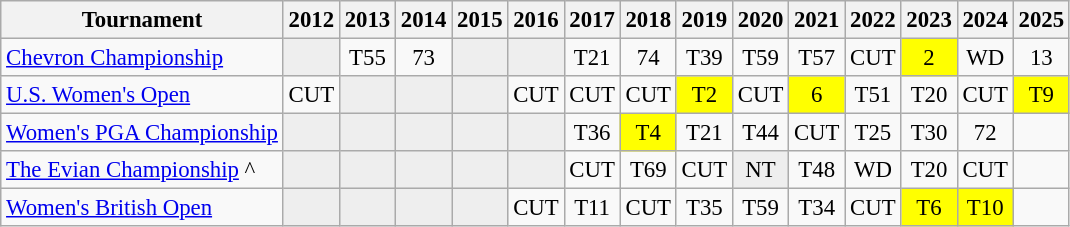<table class="wikitable" style="font-size:95%;text-align:center;">
<tr>
<th>Tournament</th>
<th>2012</th>
<th>2013</th>
<th>2014</th>
<th>2015</th>
<th>2016</th>
<th>2017</th>
<th>2018</th>
<th>2019</th>
<th>2020</th>
<th>2021</th>
<th>2022</th>
<th>2023</th>
<th>2024</th>
<th>2025</th>
</tr>
<tr>
<td align=left><a href='#'>Chevron Championship</a></td>
<td style="background:#eeeeee;"></td>
<td>T55</td>
<td>73</td>
<td style="background:#eeeeee;"></td>
<td style="background:#eeeeee;"></td>
<td>T21</td>
<td>74</td>
<td>T39</td>
<td>T59</td>
<td>T57</td>
<td>CUT</td>
<td style="background:yellow;">2</td>
<td>WD</td>
<td>13</td>
</tr>
<tr>
<td align=left><a href='#'>U.S. Women's Open</a></td>
<td>CUT</td>
<td style="background:#eeeeee;"></td>
<td style="background:#eeeeee;"></td>
<td style="background:#eeeeee;"></td>
<td>CUT</td>
<td>CUT</td>
<td>CUT</td>
<td style="background:yellow;">T2</td>
<td>CUT</td>
<td style="background:yellow;">6</td>
<td>T51</td>
<td>T20</td>
<td>CUT</td>
<td style="background:yellow;">T9</td>
</tr>
<tr>
<td align=left><a href='#'>Women's PGA Championship</a></td>
<td style="background:#eeeeee;"></td>
<td style="background:#eeeeee;"></td>
<td style="background:#eeeeee;"></td>
<td style="background:#eeeeee;"></td>
<td style="background:#eeeeee;"></td>
<td>T36</td>
<td style="background:yellow;">T4</td>
<td>T21</td>
<td>T44</td>
<td>CUT</td>
<td>T25</td>
<td>T30</td>
<td>72</td>
<td></td>
</tr>
<tr>
<td align=left><a href='#'>The Evian Championship</a> ^</td>
<td style="background:#eeeeee;"></td>
<td style="background:#eeeeee;"></td>
<td style="background:#eeeeee;"></td>
<td style="background:#eeeeee;"></td>
<td style="background:#eeeeee;"></td>
<td>CUT</td>
<td>T69</td>
<td>CUT</td>
<td style="background:#eeeeee;">NT</td>
<td>T48</td>
<td>WD</td>
<td>T20</td>
<td>CUT</td>
<td></td>
</tr>
<tr>
<td align=left><a href='#'>Women's British Open</a></td>
<td style="background:#eeeeee;"></td>
<td style="background:#eeeeee;"></td>
<td style="background:#eeeeee;"></td>
<td style="background:#eeeeee;"></td>
<td>CUT</td>
<td>T11</td>
<td>CUT</td>
<td>T35</td>
<td>T59</td>
<td>T34</td>
<td>CUT</td>
<td style="background:yellow;">T6</td>
<td style="background:yellow;">T10</td>
<td></td>
</tr>
</table>
